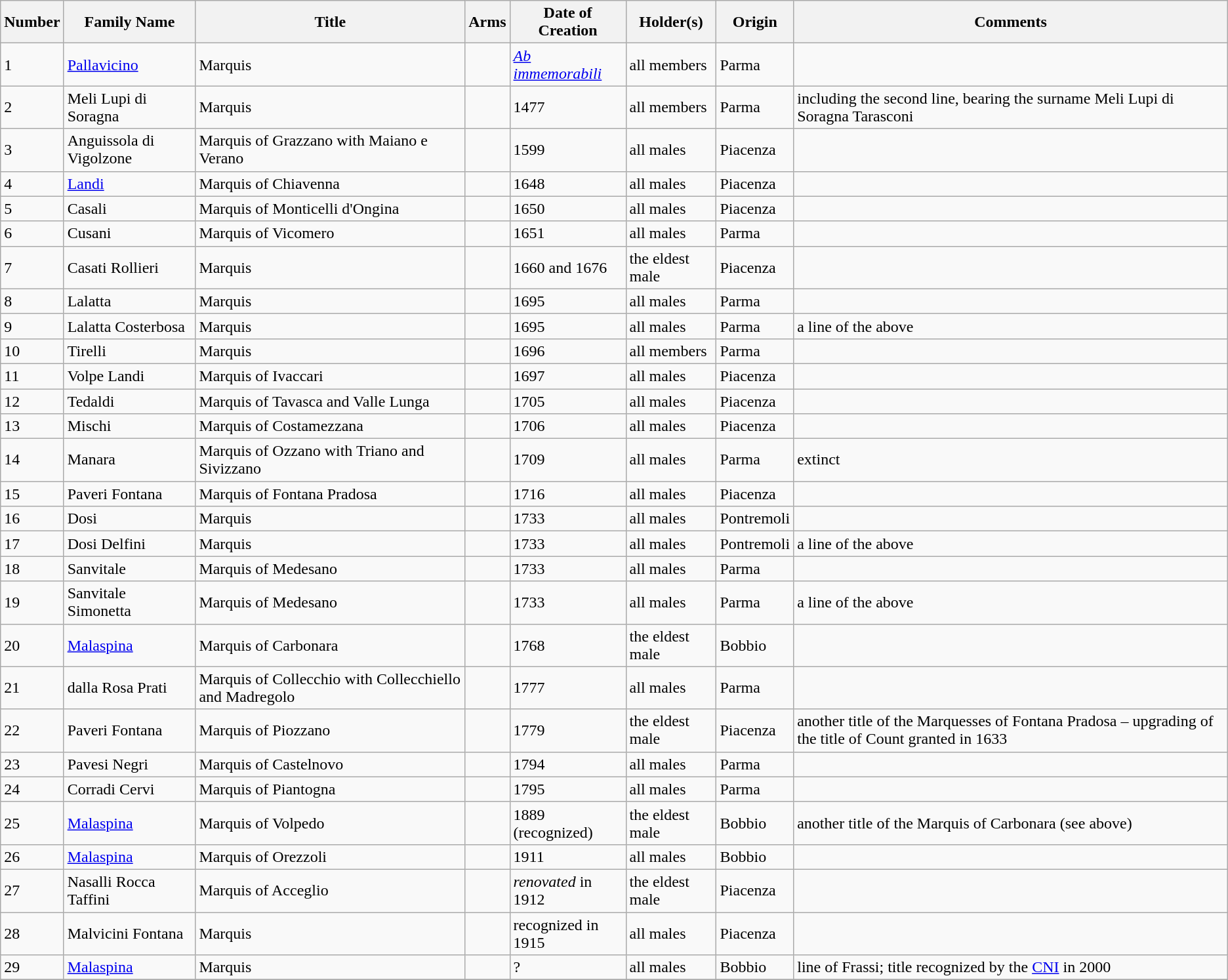<table class="wikitable sortable">
<tr>
<th>Number</th>
<th>Family Name</th>
<th>Title</th>
<th class="unsortable">Arms</th>
<th>Date of Creation</th>
<th>Holder(s)</th>
<th>Origin</th>
<th>Comments</th>
</tr>
<tr>
<td>1</td>
<td><a href='#'>Pallavicino</a></td>
<td>Marquis</td>
<td></td>
<td><em><a href='#'>Ab immemorabili</a></em></td>
<td>all members</td>
<td>Parma</td>
<td></td>
</tr>
<tr>
<td>2</td>
<td>Meli Lupi di Soragna</td>
<td>Marquis</td>
<td></td>
<td>1477</td>
<td>all members</td>
<td>Parma</td>
<td>including the second line, bearing the surname Meli Lupi di Soragna Tarasconi</td>
</tr>
<tr>
<td>3</td>
<td>Anguissola di Vigolzone</td>
<td>Marquis of Grazzano with Maiano e Verano</td>
<td></td>
<td>1599</td>
<td>all males</td>
<td>Piacenza</td>
<td></td>
</tr>
<tr>
<td>4</td>
<td><a href='#'>Landi</a></td>
<td>Marquis of Chiavenna</td>
<td></td>
<td>1648</td>
<td>all males</td>
<td>Piacenza</td>
<td></td>
</tr>
<tr>
<td>5</td>
<td>Casali</td>
<td>Marquis of Monticelli d'Ongina</td>
<td></td>
<td>1650</td>
<td>all males</td>
<td>Piacenza</td>
<td></td>
</tr>
<tr>
<td>6</td>
<td>Cusani</td>
<td>Marquis of Vicomero</td>
<td></td>
<td>1651</td>
<td>all males</td>
<td>Parma</td>
<td></td>
</tr>
<tr>
<td>7</td>
<td>Casati Rollieri</td>
<td>Marquis</td>
<td></td>
<td>1660 and 1676</td>
<td>the eldest male</td>
<td>Piacenza</td>
<td></td>
</tr>
<tr>
<td>8</td>
<td>Lalatta</td>
<td>Marquis</td>
<td></td>
<td>1695</td>
<td>all males</td>
<td>Parma</td>
<td></td>
</tr>
<tr>
<td>9</td>
<td>Lalatta Costerbosa</td>
<td>Marquis</td>
<td></td>
<td>1695</td>
<td>all males</td>
<td>Parma</td>
<td>a line of the above</td>
</tr>
<tr>
<td>10</td>
<td>Tirelli</td>
<td>Marquis</td>
<td></td>
<td>1696</td>
<td>all members</td>
<td>Parma</td>
<td></td>
</tr>
<tr>
<td>11</td>
<td>Volpe Landi</td>
<td>Marquis of Ivaccari</td>
<td></td>
<td>1697</td>
<td>all males</td>
<td>Piacenza</td>
<td></td>
</tr>
<tr>
<td>12</td>
<td>Tedaldi</td>
<td>Marquis of Tavasca and Valle Lunga</td>
<td></td>
<td>1705</td>
<td>all males</td>
<td>Piacenza</td>
<td></td>
</tr>
<tr>
<td>13</td>
<td>Mischi</td>
<td>Marquis of Costamezzana</td>
<td></td>
<td>1706</td>
<td>all males</td>
<td>Piacenza</td>
<td></td>
</tr>
<tr>
<td>14</td>
<td>Manara</td>
<td>Marquis of Ozzano with Triano and Sivizzano</td>
<td></td>
<td>1709</td>
<td>all males</td>
<td>Parma</td>
<td>extinct</td>
</tr>
<tr>
<td>15</td>
<td>Paveri Fontana</td>
<td>Marquis of Fontana Pradosa</td>
<td></td>
<td>1716</td>
<td>all males</td>
<td>Piacenza</td>
<td></td>
</tr>
<tr>
<td>16</td>
<td>Dosi</td>
<td>Marquis</td>
<td></td>
<td>1733</td>
<td>all males</td>
<td>Pontremoli</td>
<td></td>
</tr>
<tr>
<td>17</td>
<td>Dosi Delfini</td>
<td>Marquis</td>
<td></td>
<td>1733</td>
<td>all males</td>
<td>Pontremoli</td>
<td>a line of the above</td>
</tr>
<tr>
<td>18</td>
<td>Sanvitale</td>
<td>Marquis of Medesano</td>
<td></td>
<td>1733</td>
<td>all males</td>
<td>Parma</td>
<td></td>
</tr>
<tr>
<td>19</td>
<td>Sanvitale Simonetta</td>
<td>Marquis of Medesano</td>
<td></td>
<td>1733</td>
<td>all males</td>
<td>Parma</td>
<td>a line of the above</td>
</tr>
<tr>
<td>20</td>
<td><a href='#'>Malaspina</a></td>
<td>Marquis of Carbonara</td>
<td></td>
<td>1768</td>
<td>the eldest male</td>
<td>Bobbio</td>
<td></td>
</tr>
<tr>
<td>21</td>
<td>dalla Rosa Prati</td>
<td>Marquis of Collecchio with Collecchiello and Madregolo</td>
<td></td>
<td>1777</td>
<td>all males</td>
<td>Parma</td>
<td></td>
</tr>
<tr>
<td>22</td>
<td>Paveri Fontana</td>
<td>Marquis of Piozzano</td>
<td></td>
<td>1779</td>
<td>the eldest male</td>
<td>Piacenza</td>
<td>another title of the Marquesses of Fontana Pradosa – upgrading of the title of Count granted in 1633</td>
</tr>
<tr>
<td>23</td>
<td>Pavesi Negri</td>
<td>Marquis of Castelnovo</td>
<td></td>
<td>1794</td>
<td>all males</td>
<td>Parma</td>
<td></td>
</tr>
<tr>
<td>24</td>
<td>Corradi Cervi</td>
<td>Marquis of Piantogna</td>
<td></td>
<td>1795</td>
<td>all males</td>
<td>Parma</td>
<td></td>
</tr>
<tr>
<td>25</td>
<td><a href='#'>Malaspina</a></td>
<td>Marquis of Volpedo</td>
<td></td>
<td>1889 (recognized)</td>
<td>the eldest male</td>
<td>Bobbio</td>
<td>another title of the Marquis of Carbonara (see above)</td>
</tr>
<tr>
<td>26</td>
<td><a href='#'>Malaspina</a></td>
<td>Marquis of Orezzoli</td>
<td></td>
<td>1911</td>
<td>all males</td>
<td>Bobbio</td>
<td></td>
</tr>
<tr>
<td>27</td>
<td>Nasalli Rocca Taffini</td>
<td>Marquis of Acceglio</td>
<td></td>
<td><em>renovated</em> in 1912</td>
<td>the eldest male</td>
<td>Piacenza</td>
<td></td>
</tr>
<tr>
<td>28</td>
<td>Malvicini Fontana</td>
<td>Marquis</td>
<td></td>
<td>recognized in 1915</td>
<td>all males</td>
<td>Piacenza</td>
<td></td>
</tr>
<tr>
<td>29</td>
<td><a href='#'>Malaspina</a></td>
<td>Marquis</td>
<td></td>
<td>?</td>
<td>all males</td>
<td>Bobbio</td>
<td>line of Frassi; title recognized by the <a href='#'>CNI</a> in 2000</td>
</tr>
<tr>
</tr>
</table>
